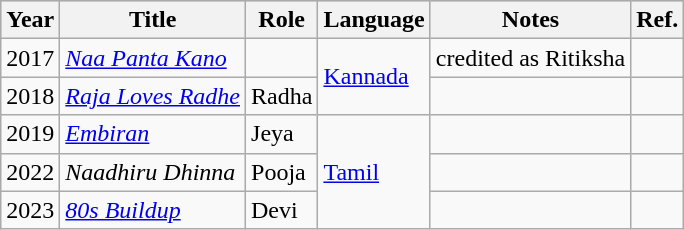<table class="wikitable">
<tr style="background:#ccc; text-align:center;">
<th>Year</th>
<th>Title</th>
<th>Role</th>
<th>Language</th>
<th>Notes</th>
<th>Ref.</th>
</tr>
<tr>
<td>2017</td>
<td><em><a href='#'>Naa Panta Kano</a></em></td>
<td></td>
<td rowspan="2"><a href='#'>Kannada</a></td>
<td>credited as Ritiksha</td>
<td></td>
</tr>
<tr>
<td>2018</td>
<td><em><a href='#'>Raja Loves Radhe</a></em></td>
<td>Radha</td>
<td></td>
<td></td>
</tr>
<tr>
<td>2019</td>
<td><em> <a href='#'>Embiran</a> </em></td>
<td>Jeya</td>
<td rowspan="3"><a href='#'>Tamil</a></td>
<td></td>
<td></td>
</tr>
<tr>
<td>2022</td>
<td><em> Naadhiru Dhinna </em></td>
<td>Pooja</td>
<td></td>
<td></td>
</tr>
<tr>
<td>2023</td>
<td><em> <a href='#'>80s Buildup</a></em></td>
<td>Devi</td>
<td></td>
<td></td>
</tr>
</table>
